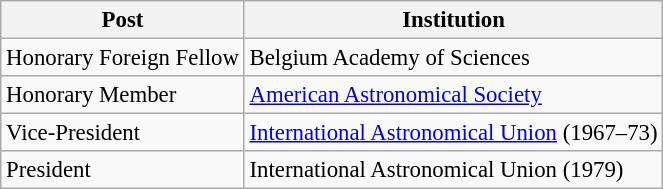<table class="wikitable" style="font-size: 95%;">
<tr>
<th>Post</th>
<th>Institution</th>
</tr>
<tr>
<td>Honorary Foreign Fellow</td>
<td>Belgium Academy of Sciences</td>
</tr>
<tr>
<td>Honorary Member</td>
<td><a href='#'>American Astronomical Society</a></td>
</tr>
<tr>
<td>Vice-President</td>
<td><a href='#'>International Astronomical Union</a> (1967–73)</td>
</tr>
<tr>
<td>President</td>
<td>International Astronomical Union (1979)</td>
</tr>
</table>
